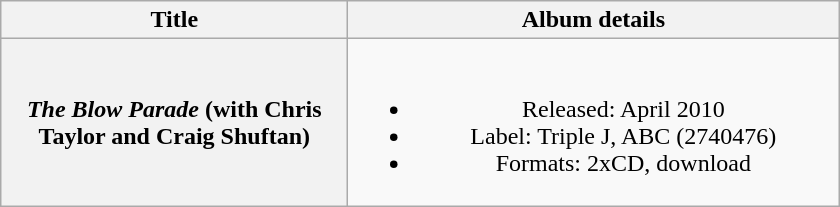<table class="wikitable plainrowheaders" style="text-align:center;">
<tr>
<th scope="col" rowspan="1" style="width:14em;">Title</th>
<th scope="col" rowspan="1" style="width:20em;">Album details</th>
</tr>
<tr>
<th scope="row"><em>The Blow Parade</em> (with Chris Taylor and Craig Shuftan)</th>
<td><br><ul><li>Released: April 2010</li><li>Label: Triple J, ABC (2740476)</li><li>Formats: 2xCD, download</li></ul></td>
</tr>
</table>
